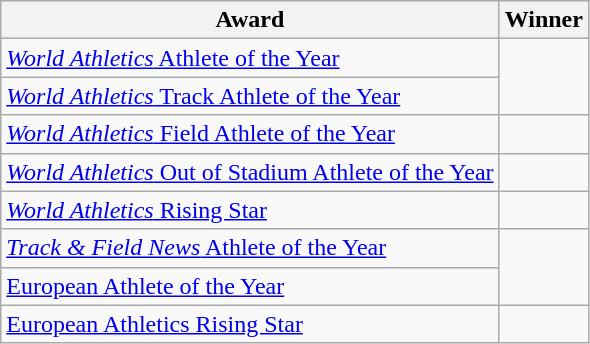<table class="wikitable sortable">
<tr>
<th>Award</th>
<th>Winner</th>
</tr>
<tr>
<td><a href='#'><em>World Athletics</em> Athlete of the Year</a></td>
<td rowspan="2"></td>
</tr>
<tr>
<td><a href='#'><em>World Athletics</em> Track Athlete of the Year</a></td>
</tr>
<tr>
<td><a href='#'><em>World Athletics</em> Field Athlete of the Year</a></td>
<td></td>
</tr>
<tr>
<td><a href='#'><em>World Athletics</em> Out of Stadium Athlete of the Year</a></td>
<td></td>
</tr>
<tr>
<td><a href='#'><em>World Athletics</em> Rising Star</a></td>
<td></td>
</tr>
<tr>
<td><a href='#'><em>Track & Field News</em> Athlete of the Year</a></td>
<td rowspan="2"></td>
</tr>
<tr>
<td><a href='#'>European Athlete of the Year</a></td>
</tr>
<tr>
<td><a href='#'>European Athletics Rising Star</a></td>
<td></td>
</tr>
</table>
